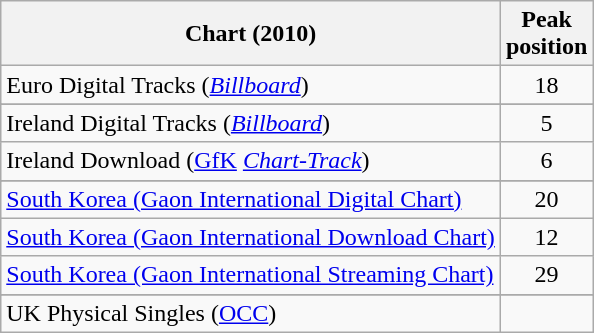<table class="wikitable sortable">
<tr>
<th>Chart (2010)</th>
<th>Peak<br>position</th>
</tr>
<tr>
<td>Euro Digital Tracks (<em><a href='#'>Billboard</a></em>)</td>
<td align="center">18</td>
</tr>
<tr>
</tr>
<tr>
<td>Ireland Digital Tracks (<em><a href='#'>Billboard</a></em>)</td>
<td align="center">5</td>
</tr>
<tr>
<td>Ireland Download (<a href='#'>GfK</a> <em><a href='#'>Chart-Track</a></em>)</td>
<td align="center">6</td>
</tr>
<tr>
</tr>
<tr>
</tr>
<tr>
<td><a href='#'>South Korea (Gaon International Digital Chart)</a></td>
<td style="text-align:center">20</td>
</tr>
<tr>
<td><a href='#'>South Korea (Gaon International Download Chart)</a></td>
<td style="text-align:center">12</td>
</tr>
<tr>
<td><a href='#'>South Korea (Gaon International Streaming Chart)</a></td>
<td style="text-align:center">29</td>
</tr>
<tr>
</tr>
<tr>
<td>UK Physical Singles (<a href='#'>OCC</a>)</td>
<td></td>
</tr>
</table>
